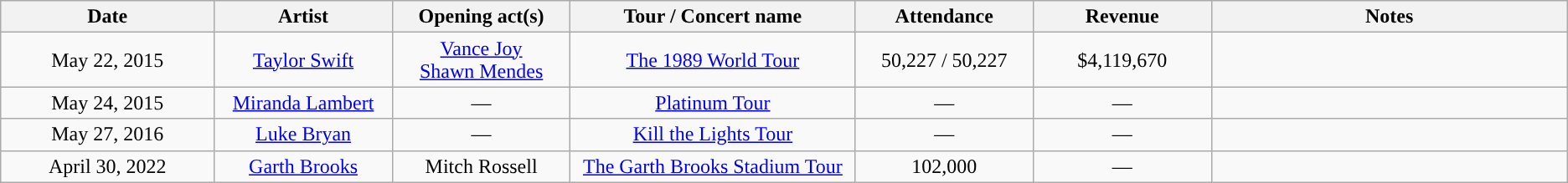<table class="wikitable" style="text-align:center;">
<tr>
<th width=12% style="text-align:center;">Date</th>
<th width=10% style="text-align:center;">Artist</th>
<th width=10% style="text-align:center;">Opening act(s)</th>
<th width=16% style="text-align:center;">Tour / Concert name</th>
<th width=10% style="text-align:center;">Attendance</th>
<th width=10% style="text-align:center;">Revenue</th>
<th width=20% style="text-align:center;">Notes</th>
</tr>
<tr>
<td>May 22, 2015</td>
<td><a href='#'>Taylor Swift</a></td>
<td><a href='#'>Vance Joy</a><br><a href='#'>Shawn Mendes</a></td>
<td><a href='#'>The 1989 World Tour</a></td>
<td>50,227 / 50,227</td>
<td>$4,119,670</td>
<td></td>
</tr>
<tr>
<td>May 24, 2015</td>
<td><a href='#'>Miranda Lambert</a></td>
<td>—</td>
<td><a href='#'>Platinum Tour</a></td>
<td>—</td>
<td>—</td>
<td></td>
</tr>
<tr>
<td>May 27, 2016</td>
<td><a href='#'>Luke Bryan</a></td>
<td>—</td>
<td><a href='#'>Kill the Lights Tour</a></td>
<td>—</td>
<td>—</td>
<td></td>
</tr>
<tr>
<td>April 30, 2022</td>
<td><a href='#'>Garth Brooks</a></td>
<td>Mitch Rossell</td>
<td><a href='#'>The Garth Brooks Stadium Tour</a></td>
<td>102,000</td>
<td>—</td>
<td></td>
</tr>
</table>
